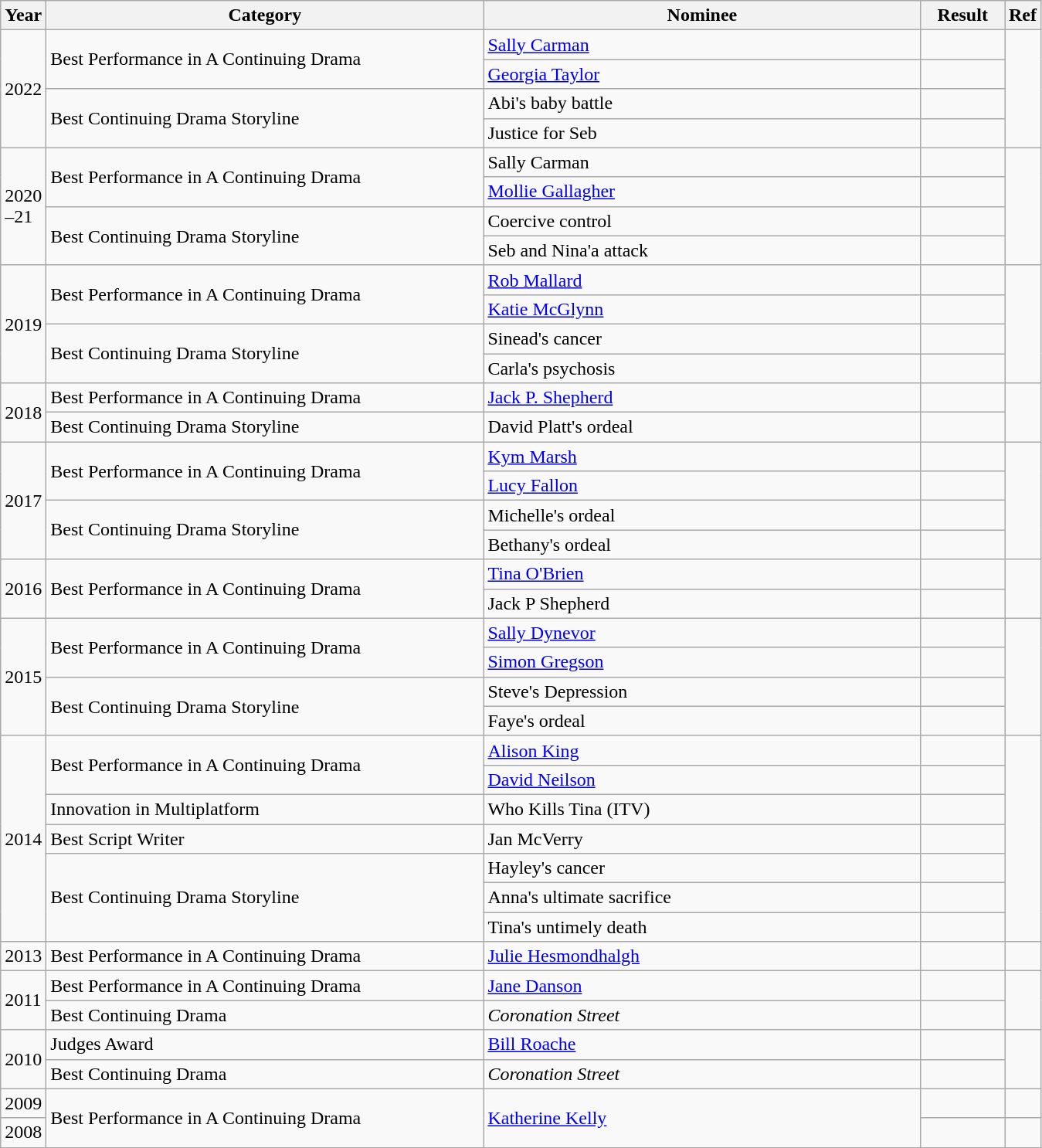<table class="wikitable">
<tr>
<th>Year</th>
<th width="370">Category</th>
<th width="370">Nominee</th>
<th width="65">Result</th>
<th>Ref</th>
</tr>
<tr>
<td rowspan = "4">2022</td>
<td rowspan = "2">Best Performance in A Continuing Drama</td>
<td><a href='#'>Sally Carman</a></td>
<td></td>
<td rowspan = "4"></td>
</tr>
<tr>
<td><a href='#'>Georgia Taylor</a></td>
<td></td>
</tr>
<tr>
<td rowspan = "2">Best Continuing Drama Storyline</td>
<td>Abi's baby battle</td>
<td></td>
</tr>
<tr>
<td>Justice for Seb</td>
<td></td>
</tr>
<tr>
<td rowspan = "4">2020<br>–21</td>
<td rowspan = "2">Best Performance in A Continuing Drama</td>
<td>Sally Carman</td>
<td></td>
<td rowspan = "4"></td>
</tr>
<tr>
<td><a href='#'>Mollie Gallagher</a></td>
<td></td>
</tr>
<tr>
<td rowspan = "2">Best Continuing Drama Storyline</td>
<td>Coercive control</td>
<td></td>
</tr>
<tr>
<td>Seb and Nina'a attack</td>
<td></td>
</tr>
<tr>
<td rowspan = "4">2019</td>
<td rowspan = "2">Best Performance in A Continuing Drama</td>
<td><a href='#'>Rob Mallard</a></td>
<td></td>
<td rowspan = "4"></td>
</tr>
<tr>
<td><a href='#'>Katie McGlynn</a></td>
<td></td>
</tr>
<tr>
<td rowspan = "2">Best Continuing Drama Storyline</td>
<td>Sinead's cancer</td>
<td></td>
</tr>
<tr>
<td>Carla's psychosis</td>
<td></td>
</tr>
<tr>
<td rowspan = "2">2018</td>
<td>Best Performance in A Continuing Drama</td>
<td><a href='#'>Jack P. Shepherd</a></td>
<td></td>
<td rowspan = "2"></td>
</tr>
<tr>
<td>Best Continuing Drama Storyline</td>
<td>David Platt's ordeal</td>
<td></td>
</tr>
<tr>
<td rowspan = "4">2017</td>
<td rowspan = "2">Best Performance in A Continuing Drama</td>
<td><a href='#'>Kym Marsh</a></td>
<td></td>
<td rowspan = "4"></td>
</tr>
<tr>
<td><a href='#'>Lucy Fallon</a></td>
<td></td>
</tr>
<tr>
<td rowspan = "2">Best Continuing Drama Storyline</td>
<td>Michelle's ordeal</td>
<td></td>
</tr>
<tr>
<td>Bethany's ordeal</td>
<td></td>
</tr>
<tr>
<td rowspan = "2">2016</td>
<td rowspan = "2">Best Performance in A Continuing Drama</td>
<td><a href='#'>Tina O'Brien</a></td>
<td></td>
<td rowspan = "2"></td>
</tr>
<tr>
<td>Jack P Shepherd</td>
<td></td>
</tr>
<tr>
<td rowspan = "4">2015</td>
<td rowspan = "2">Best Performance in A Continuing Drama</td>
<td><a href='#'>Sally Dynevor</a></td>
<td></td>
<td rowspan = "4"></td>
</tr>
<tr>
<td><a href='#'>Simon Gregson</a></td>
<td></td>
</tr>
<tr>
<td rowspan = "2">Best Continuing Drama Storyline</td>
<td>Steve's Depression</td>
<td></td>
</tr>
<tr>
<td>Faye's ordeal</td>
<td></td>
</tr>
<tr>
<td rowspan = "7">2014</td>
<td rowspan = "2">Best Performance in A Continuing Drama</td>
<td><a href='#'>Alison King</a></td>
<td></td>
<td rowspan = "7"><br></td>
</tr>
<tr>
<td><a href='#'>David Neilson</a></td>
<td></td>
</tr>
<tr>
<td>Innovation in Multiplatform</td>
<td>Who Kills Tina (ITV)</td>
<td></td>
</tr>
<tr>
<td>Best Script Writer</td>
<td>Jan McVerry</td>
<td></td>
</tr>
<tr>
<td rowspan = "3">Best Continuing Drama Storyline</td>
<td>Hayley's cancer</td>
<td></td>
</tr>
<tr>
<td>Anna's ultimate sacrifice</td>
<td></td>
</tr>
<tr>
<td>Tina's untimely death</td>
<td></td>
</tr>
<tr>
<td>2013</td>
<td>Best Performance in A Continuing Drama</td>
<td><a href='#'>Julie Hesmondhalgh</a></td>
<td></td>
<td></td>
</tr>
<tr>
<td rowspan = "2">2011</td>
<td>Best Performance in A Continuing Drama</td>
<td><a href='#'>Jane Danson</a></td>
<td></td>
<td rowspan = "2"></td>
</tr>
<tr>
<td>Best Continuing Drama</td>
<td><em>Coronation Street</em></td>
<td></td>
</tr>
<tr>
<td rowspan = "2">2010</td>
<td>Judges Award</td>
<td><a href='#'>Bill Roache</a></td>
<td></td>
<td rowspan = "2"></td>
</tr>
<tr>
<td>Best Continuing Drama</td>
<td><em>Coronation Street</em></td>
<td></td>
</tr>
<tr>
<td>2009</td>
<td rowspan = "2">Best Performance in A Continuing Drama</td>
<td rowspan = "2"><a href='#'>Katherine Kelly</a></td>
<td></td>
<td></td>
</tr>
<tr>
<td>2008</td>
<td></td>
<td></td>
</tr>
</table>
